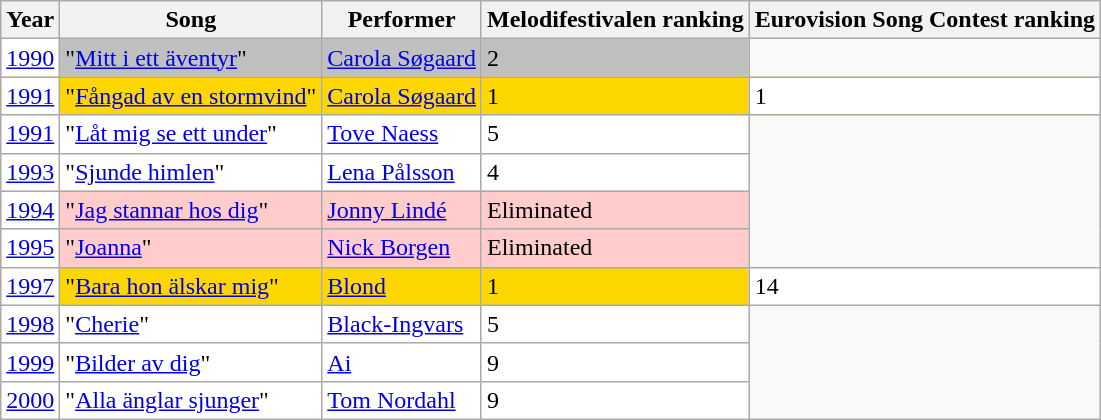<table class="wikitable sortable">
<tr>
<th>Year</th>
<th>Song</th>
<th>Performer</th>
<th>Melodifestivalen ranking</th>
<th>Eurovision Song Contest ranking</th>
</tr>
<tr bgcolor="silver">
<td style="background: white"><a href='#'>1990</a></td>
<td>"<a href='#'>Mitt i ett äventyr</a>"</td>
<td><a href='#'>Carola Søgaard</a></td>
<td>2</td>
</tr>
<tr bgcolor="gold">
<td style="background: white"><a href='#'>1991</a></td>
<td>"<a href='#'>Fångad av en stormvind</a>"</td>
<td><a href='#'>Carola Søgaard</a></td>
<td>1</td>
<td bgcolor="white">1</td>
</tr>
<tr bgcolor="white">
<td><a href='#'>1991</a></td>
<td>"<a href='#'>Låt mig se ett under</a>"</td>
<td><a href='#'>Tove Naess</a></td>
<td>5</td>
</tr>
<tr bgcolor="white">
<td><a href='#'>1993</a></td>
<td>"<a href='#'>Sjunde himlen</a>"</td>
<td><a href='#'>Lena Pålsson</a></td>
<td>4</td>
</tr>
<tr bgcolor="#ffcccc">
<td style="background: white"><a href='#'>1994</a></td>
<td>"<a href='#'>Jag stannar hos dig</a>"</td>
<td><a href='#'>Jonny Lindé</a></td>
<td>Eliminated</td>
</tr>
<tr bgcolor="#ffcccc">
<td style="background: white"><a href='#'>1995</a></td>
<td>"<a href='#'>Joanna</a>"</td>
<td><a href='#'>Nick Borgen</a></td>
<td>Eliminated</td>
</tr>
<tr bgcolor="gold">
<td style="background: white"><a href='#'>1997</a></td>
<td>"<a href='#'>Bara hon älskar mig</a>"</td>
<td><a href='#'>Blond</a></td>
<td>1</td>
<td bgcolor="white">14</td>
</tr>
<tr bgcolor="white">
<td><a href='#'>1998</a></td>
<td>"<a href='#'>Cherie</a>"</td>
<td><a href='#'>Black-Ingvars</a></td>
<td>5</td>
</tr>
<tr bgcolor="white">
<td><a href='#'>1999</a></td>
<td>"<a href='#'>Bilder av dig</a>"</td>
<td><a href='#'>Ai</a></td>
<td>9</td>
</tr>
<tr bgcolor="white">
<td><a href='#'>2000</a></td>
<td>"<a href='#'>Alla änglar sjunger</a>"</td>
<td><a href='#'>Tom Nordahl</a></td>
<td>9</td>
</tr>
</table>
